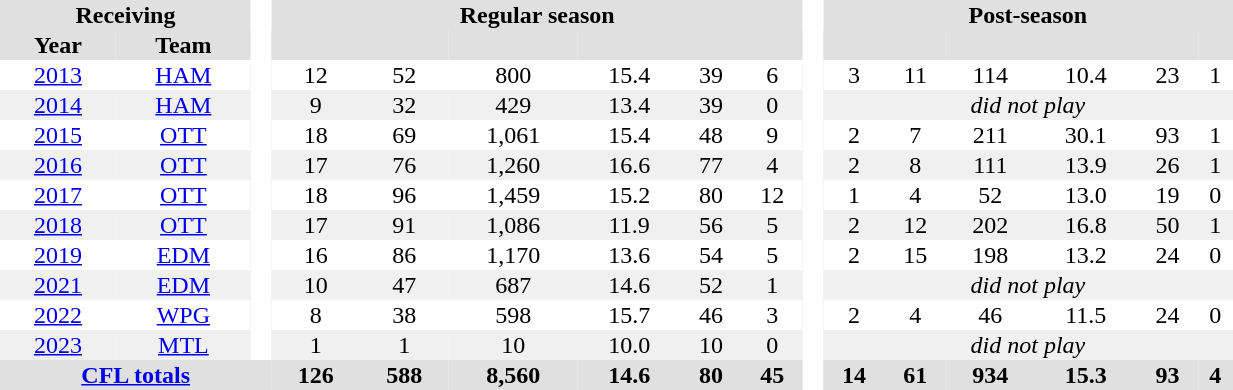<table BORDER="0" CELLPADDING="1" CELLSPACING="0" width="65%" style="text-align:center">
<tr bgcolor="#e0e0e0">
<th colspan="2">Receiving</th>
<th rowspan="99" bgcolor="#ffffff"> </th>
<th colspan="6">Regular season</th>
<th rowspan="99" bgcolor="#ffffff"> </th>
<th colspan="6">Post-season</th>
</tr>
<tr bgcolor="#e0e0e0">
<th>Year</th>
<th>Team</th>
<th></th>
<th></th>
<th></th>
<th></th>
<th></th>
<th></th>
<th></th>
<th></th>
<th></th>
<th></th>
<th></th>
<th></th>
</tr>
<tr ALIGN="centre">
<td><a href='#'>2013</a></td>
<td><a href='#'>HAM</a></td>
<td>12</td>
<td>52</td>
<td>800</td>
<td>15.4</td>
<td>39</td>
<td>6</td>
<td>3</td>
<td>11</td>
<td>114</td>
<td>10.4</td>
<td>23</td>
<td>1</td>
</tr>
<tr ALIGN="centre" bgcolor="#f0f0f0">
<td><a href='#'>2014</a></td>
<td><a href='#'>HAM</a></td>
<td>9</td>
<td>32</td>
<td>429</td>
<td>13.4</td>
<td>39</td>
<td>0</td>
<td colspan="6"><em>did not play</em></td>
</tr>
<tr ALIGN="centre">
<td><a href='#'>2015</a></td>
<td><a href='#'>OTT</a></td>
<td>18</td>
<td>69</td>
<td>1,061</td>
<td>15.4</td>
<td>48</td>
<td>9</td>
<td>2</td>
<td>7</td>
<td>211</td>
<td>30.1</td>
<td>93</td>
<td>1</td>
</tr>
<tr ALIGN="centre" bgcolor="#f0f0f0">
<td><a href='#'>2016</a></td>
<td><a href='#'>OTT</a></td>
<td>17</td>
<td>76</td>
<td>1,260</td>
<td>16.6</td>
<td>77</td>
<td>4</td>
<td>2</td>
<td>8</td>
<td>111</td>
<td>13.9</td>
<td>26</td>
<td>1</td>
</tr>
<tr ALIGN="centre">
<td><a href='#'>2017</a></td>
<td><a href='#'>OTT</a></td>
<td>18</td>
<td>96</td>
<td>1,459</td>
<td>15.2</td>
<td>80</td>
<td>12</td>
<td>1</td>
<td>4</td>
<td>52</td>
<td>13.0</td>
<td>19</td>
<td>0</td>
</tr>
<tr ALIGN="centre" bgcolor="#f0f0f0">
<td><a href='#'>2018</a></td>
<td><a href='#'>OTT</a></td>
<td>17</td>
<td>91</td>
<td>1,086</td>
<td>11.9</td>
<td>56</td>
<td>5</td>
<td>2</td>
<td>12</td>
<td>202</td>
<td>16.8</td>
<td>50</td>
<td>1</td>
</tr>
<tr ALIGN="centre">
<td><a href='#'>2019</a></td>
<td><a href='#'>EDM</a></td>
<td>16</td>
<td>86</td>
<td>1,170</td>
<td>13.6</td>
<td>54</td>
<td>5</td>
<td>2</td>
<td>15</td>
<td>198</td>
<td>13.2</td>
<td>24</td>
<td>0</td>
</tr>
<tr ALIGN="centre" bgcolor="#f0f0f0">
<td><a href='#'>2021</a></td>
<td><a href='#'>EDM</a></td>
<td>10</td>
<td>47</td>
<td>687</td>
<td>14.6</td>
<td>52</td>
<td>1</td>
<td colspan="6"><em>did not play</em></td>
</tr>
<tr ALIGN="centre">
<td><a href='#'>2022</a></td>
<td><a href='#'>WPG</a></td>
<td>8</td>
<td>38</td>
<td>598</td>
<td>15.7</td>
<td>46</td>
<td>3</td>
<td>2</td>
<td>4</td>
<td>46</td>
<td>11.5</td>
<td>24</td>
<td>0</td>
</tr>
<tr ALIGN="centre" bgcolor="#f0f0f0">
<td><a href='#'>2023</a></td>
<td><a href='#'>MTL</a></td>
<td>1</td>
<td>1</td>
<td>10</td>
<td>10.0</td>
<td>10</td>
<td>0</td>
<td colspan="6"><em>did not play</em></td>
</tr>
<tr bgcolor="#e0e0e0">
<th colspan="3"><a href='#'>CFL totals</a></th>
<th>126</th>
<th>588</th>
<th>8,560</th>
<th>14.6</th>
<th>80</th>
<th>45</th>
<th>14</th>
<th>61</th>
<th>934</th>
<th>15.3</th>
<th>93</th>
<th>4</th>
</tr>
</table>
